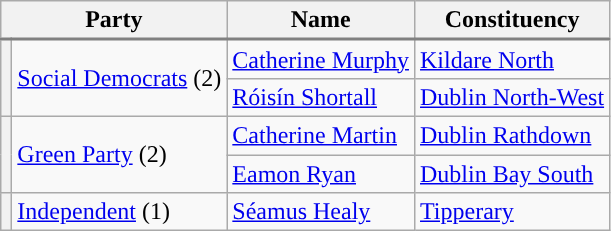<table class="wikitable sortable">
<tr style="border-bottom: 2px solid gray;">
<th colspan=2>Party</th>
<th>Name</th>
<th>Constituency</th>
</tr>
<tr>
<th rowspan=2 style="background-color: "></th>
<td rowspan=2><a href='#'>Social Democrats</a> (2)</td>
<td data-sort-value="Murphy, Catherine"><a href='#'>Catherine Murphy</a></td>
<td><a href='#'>Kildare North</a></td>
</tr>
<tr>
<td data-sort-value="Shortall, Róisín"><a href='#'>Róisín Shortall</a></td>
<td><a href='#'>Dublin North-West</a></td>
</tr>
<tr>
<th rowspan=2 style="background-color: "></th>
<td rowspan=2><a href='#'>Green Party</a> (2)</td>
<td data-sort-value="Martin, Catherine"><a href='#'>Catherine Martin</a></td>
<td><a href='#'>Dublin Rathdown</a></td>
</tr>
<tr>
<td data-sort-value="Ryan, Eamon"><a href='#'>Eamon Ryan</a></td>
<td><a href='#'>Dublin Bay South</a></td>
</tr>
<tr>
<th rowspan=1 style="background-color:"></th>
<td><a href='#'>Independent</a> (1)</td>
<td data-sort-value="Healy, Séamus"><a href='#'>Séamus Healy</a></td>
<td><a href='#'>Tipperary</a></td>
</tr>
</table>
